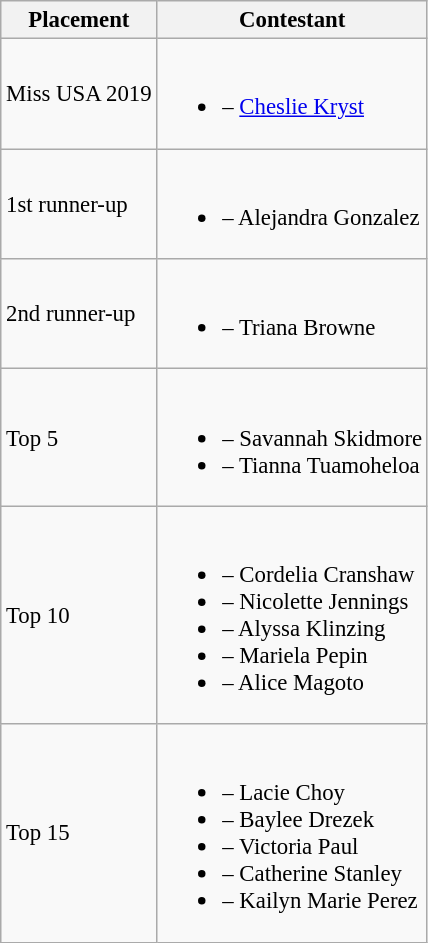<table class="wikitable sortable" style="font-size: 95%;">
<tr>
<th>Placement</th>
<th>Contestant</th>
</tr>
<tr>
<td>Miss USA 2019</td>
<td><br><ul><li> – <a href='#'>Cheslie Kryst</a></li></ul></td>
</tr>
<tr>
<td>1st runner-up</td>
<td><br><ul><li> – Alejandra Gonzalez</li></ul></td>
</tr>
<tr>
<td>2nd runner-up</td>
<td><br><ul><li> – Triana Browne</li></ul></td>
</tr>
<tr>
<td>Top 5</td>
<td><br><ul><li> – Savannah Skidmore</li><li> – Tianna Tuamoheloa</li></ul></td>
</tr>
<tr>
<td>Top 10</td>
<td><br><ul><li> – Cordelia Cranshaw</li><li> – Nicolette Jennings</li><li> – Alyssa Klinzing</li><li> – Mariela Pepin</li><li> – Alice Magoto</li></ul></td>
</tr>
<tr>
<td>Top 15</td>
<td><br><ul><li> – Lacie Choy</li><li> – Baylee Drezek</li><li> – Victoria Paul</li><li> – Catherine Stanley</li><li> – Kailyn Marie Perez</li></ul></td>
</tr>
</table>
